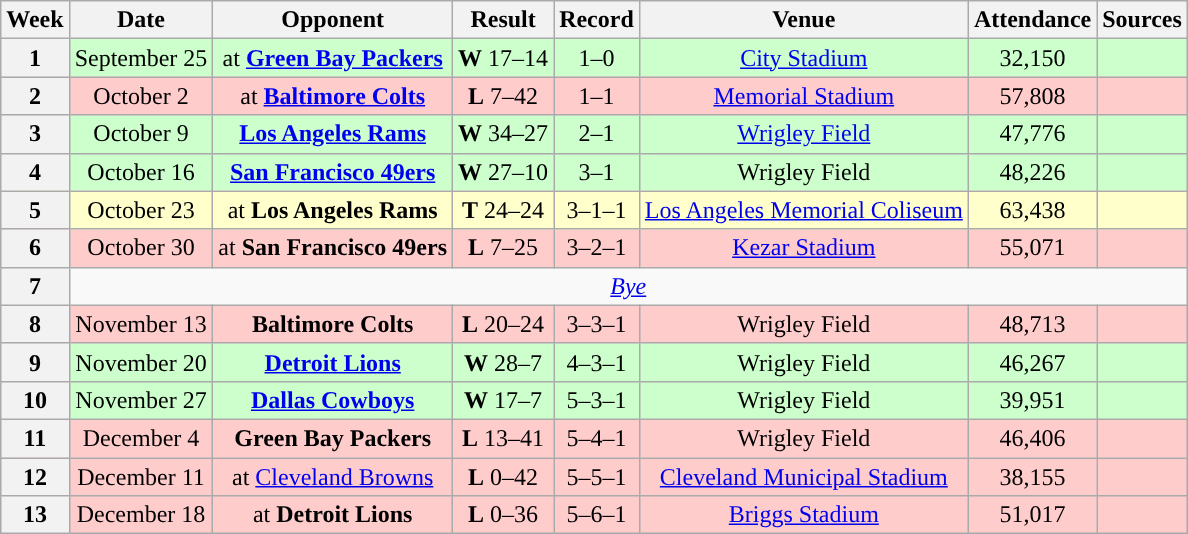<table class="wikitable" style="text-align:center">
<tr>
<th>Week</th>
<th>Date</th>
<th>Opponent</th>
<th>Result</th>
<th>Record</th>
<th>Venue</th>
<th>Attendance</th>
<th>Sources</th>
</tr>
<tr style="background:#cfc">
<th>1</th>
<td>September 25</td>
<td>at <strong><a href='#'>Green Bay Packers</a></strong></td>
<td><strong>W</strong> 17–14</td>
<td>1–0</td>
<td><a href='#'>City Stadium</a></td>
<td>32,150</td>
<td></td>
</tr>
<tr style="background:#fcc">
<th>2</th>
<td>October 2</td>
<td>at <strong><a href='#'>Baltimore Colts</a></strong></td>
<td><strong>L</strong> 7–42</td>
<td>1–1</td>
<td><a href='#'>Memorial Stadium</a></td>
<td>57,808</td>
<td></td>
</tr>
<tr style="background:#cfc">
<th>3</th>
<td>October 9</td>
<td><strong><a href='#'>Los Angeles Rams</a></strong></td>
<td><strong>W</strong> 34–27</td>
<td>2–1</td>
<td><a href='#'>Wrigley Field</a></td>
<td>47,776</td>
<td></td>
</tr>
<tr style="background:#cfc">
<th>4</th>
<td>October 16</td>
<td><strong><a href='#'>San Francisco 49ers</a></strong></td>
<td><strong>W</strong> 27–10</td>
<td>3–1</td>
<td>Wrigley Field</td>
<td>48,226</td>
<td></td>
</tr>
<tr style="background:#ffc">
<th>5</th>
<td>October 23</td>
<td>at <strong>Los Angeles Rams</strong></td>
<td><strong>T</strong> 24–24</td>
<td>3–1–1</td>
<td><a href='#'>Los Angeles Memorial Coliseum</a></td>
<td>63,438</td>
<td></td>
</tr>
<tr style="background:#fcc">
<th>6</th>
<td>October 30</td>
<td>at <strong>San Francisco 49ers</strong></td>
<td><strong>L</strong> 7–25</td>
<td>3–2–1</td>
<td><a href='#'>Kezar Stadium</a></td>
<td>55,071</td>
<td></td>
</tr>
<tr>
<th>7</th>
<td colspan="7"><em><a href='#'>Bye</a></em></td>
</tr>
<tr style="background:#fcc">
<th>8</th>
<td>November 13</td>
<td><strong>Baltimore Colts</strong></td>
<td><strong>L</strong> 20–24</td>
<td>3–3–1</td>
<td>Wrigley Field</td>
<td>48,713</td>
<td></td>
</tr>
<tr style="background:#cfc">
<th>9</th>
<td>November 20</td>
<td><strong><a href='#'>Detroit Lions</a></strong></td>
<td><strong>W</strong> 28–7</td>
<td>4–3–1</td>
<td>Wrigley Field</td>
<td>46,267</td>
<td></td>
</tr>
<tr style="background:#cfc">
<th>10</th>
<td>November 27</td>
<td><strong><a href='#'>Dallas Cowboys</a></strong></td>
<td><strong>W</strong> 17–7</td>
<td>5–3–1</td>
<td>Wrigley Field</td>
<td>39,951</td>
<td></td>
</tr>
<tr style="background:#fcc">
<th>11</th>
<td>December 4</td>
<td><strong>Green Bay Packers</strong></td>
<td><strong>L</strong> 13–41</td>
<td>5–4–1</td>
<td>Wrigley Field</td>
<td>46,406</td>
<td></td>
</tr>
<tr style="background:#fcc">
<th>12</th>
<td>December 11</td>
<td>at <a href='#'>Cleveland Browns</a></td>
<td><strong>L</strong> 0–42</td>
<td>5–5–1</td>
<td><a href='#'>Cleveland Municipal Stadium</a></td>
<td>38,155</td>
<td></td>
</tr>
<tr style="background:#fcc">
<th>13</th>
<td>December 18</td>
<td>at <strong>Detroit Lions</strong></td>
<td><strong>L</strong> 0–36</td>
<td>5–6–1</td>
<td><a href='#'>Briggs Stadium</a></td>
<td>51,017</td>
<td></td>
</tr>
</table>
